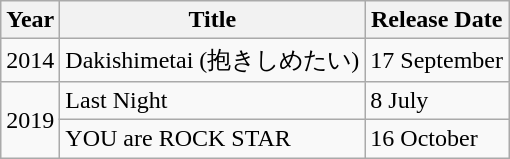<table class="wikitable">
<tr>
<th>Year</th>
<th>Title</th>
<th>Release Date</th>
</tr>
<tr>
<td>2014</td>
<td>Dakishimetai (抱きしめたい)</td>
<td>17 September</td>
</tr>
<tr>
<td rowspan="2">2019</td>
<td>Last Night</td>
<td>8 July</td>
</tr>
<tr>
<td>YOU are ROCK STAR</td>
<td>16 October</td>
</tr>
</table>
